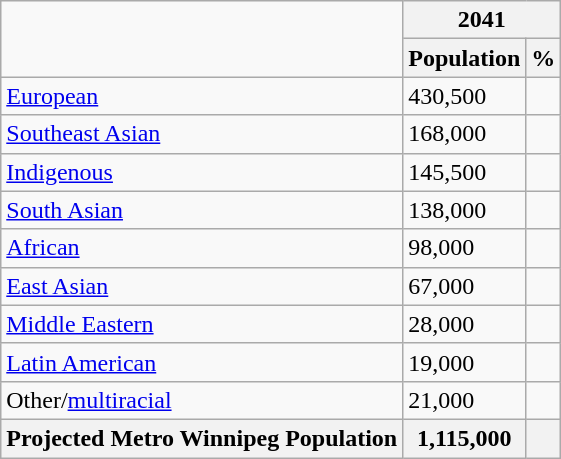<table class="wikitable">
<tr>
<td rowspan="2"></td>
<th style="text-align:center;" colspan="2">2041</th>
</tr>
<tr>
<th>Population</th>
<th>%</th>
</tr>
<tr>
<td><a href='#'>European</a></td>
<td>430,500</td>
<td></td>
</tr>
<tr>
<td><a href='#'>Southeast Asian</a></td>
<td>168,000</td>
<td></td>
</tr>
<tr>
<td><a href='#'>Indigenous</a></td>
<td>145,500</td>
<td></td>
</tr>
<tr>
<td><a href='#'>South Asian</a></td>
<td>138,000</td>
<td></td>
</tr>
<tr>
<td><a href='#'>African</a></td>
<td>98,000</td>
<td></td>
</tr>
<tr>
<td><a href='#'>East Asian</a></td>
<td>67,000</td>
<td></td>
</tr>
<tr>
<td><a href='#'>Middle Eastern</a></td>
<td>28,000</td>
<td></td>
</tr>
<tr>
<td><a href='#'>Latin American</a></td>
<td>19,000</td>
<td></td>
</tr>
<tr>
<td>Other/<a href='#'>multiracial</a></td>
<td>21,000</td>
<td></td>
</tr>
<tr>
<th>Projected Metro Winnipeg Population</th>
<th>1,115,000</th>
<th></th>
</tr>
</table>
